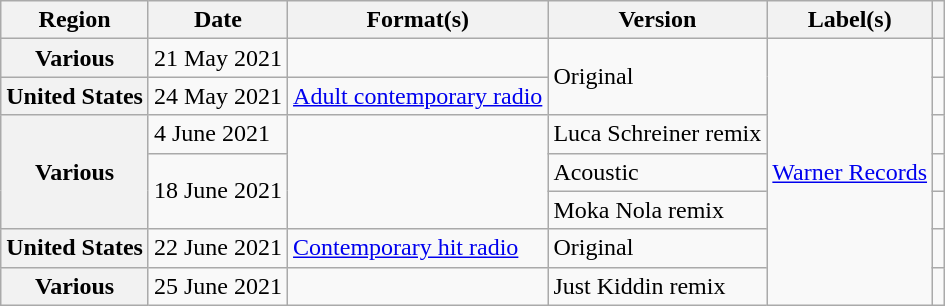<table class="wikitable plainrowheaders">
<tr>
<th scope="col">Region</th>
<th scope="col">Date</th>
<th scope="col">Format(s)</th>
<th scope="col">Version</th>
<th scope="col">Label(s)</th>
<th scope="col"></th>
</tr>
<tr>
<th scope="row">Various</th>
<td>21 May 2021</td>
<td></td>
<td rowspan="2">Original</td>
<td rowspan="7"><a href='#'>Warner Records</a></td>
<td></td>
</tr>
<tr>
<th scope="row">United States</th>
<td>24 May 2021</td>
<td><a href='#'>Adult contemporary radio</a></td>
<td></td>
</tr>
<tr>
<th scope="row" rowspan="3">Various</th>
<td>4 June 2021</td>
<td rowspan="3"></td>
<td>Luca Schreiner remix</td>
<td></td>
</tr>
<tr>
<td rowspan="2">18 June 2021</td>
<td>Acoustic</td>
<td></td>
</tr>
<tr>
<td>Moka Nola remix</td>
<td></td>
</tr>
<tr>
<th scope="row">United States</th>
<td>22 June 2021</td>
<td><a href='#'>Contemporary hit radio</a></td>
<td>Original</td>
<td></td>
</tr>
<tr>
<th scope="row">Various</th>
<td>25 June 2021</td>
<td></td>
<td>Just Kiddin remix</td>
<td></td>
</tr>
</table>
